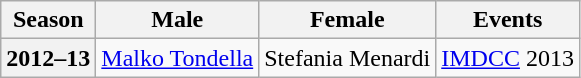<table class="wikitable">
<tr>
<th scope="col">Season</th>
<th scope="col">Male</th>
<th scope="col">Female</th>
<th scope="col">Events</th>
</tr>
<tr>
<th scope="row">2012–13</th>
<td><a href='#'>Malko Tondella</a></td>
<td>Stefania Menardi</td>
<td><a href='#'>IMDCC</a> 2013 </td>
</tr>
</table>
